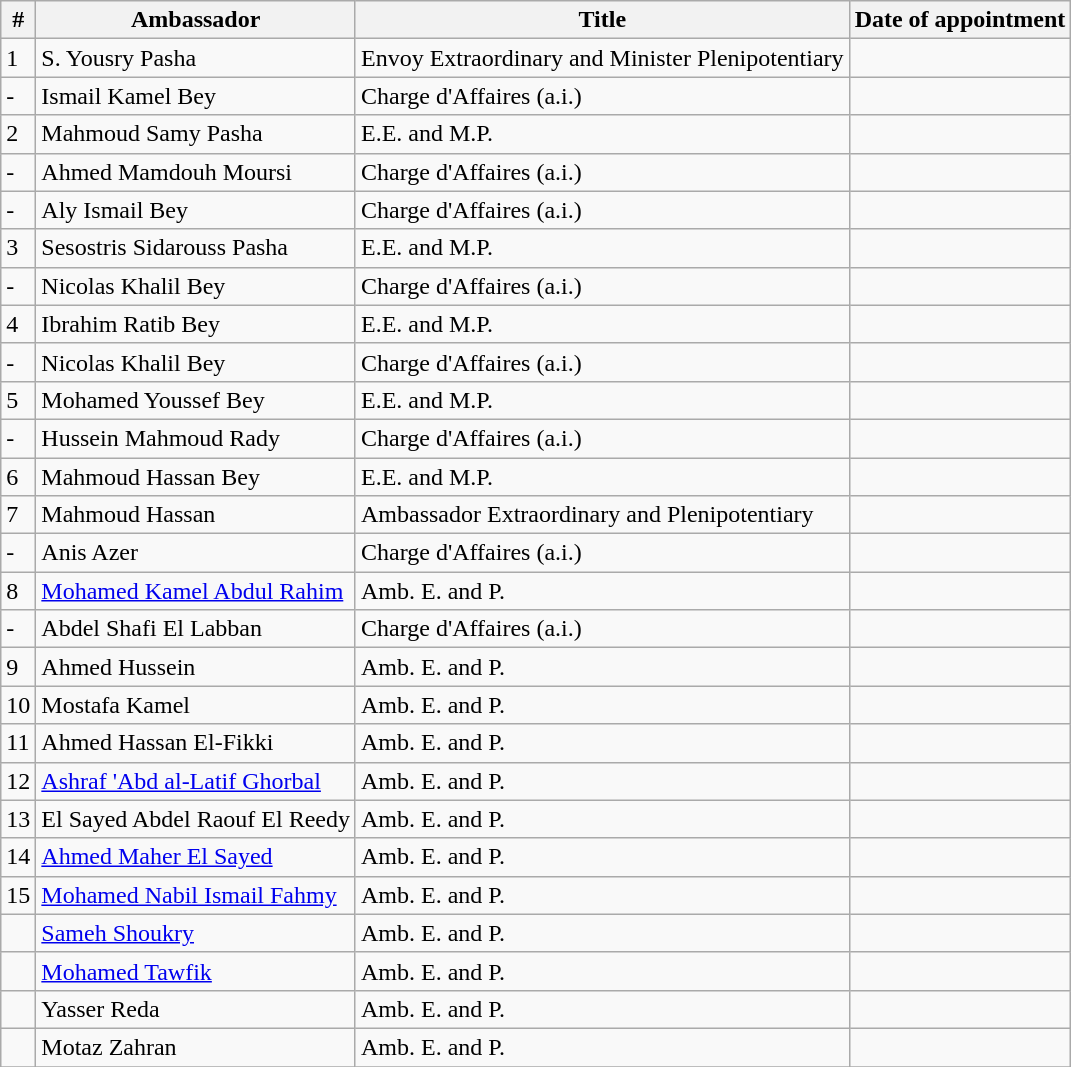<table class="wikitable" border="1">
<tr>
<th>#</th>
<th>Ambassador</th>
<th>Title</th>
<th>Date of appointment</th>
</tr>
<tr>
<td>1</td>
<td>S. Yousry Pasha</td>
<td>Envoy Extraordinary and Minister Plenipotentiary</td>
<td></td>
</tr>
<tr>
<td>-</td>
<td>Ismail Kamel Bey</td>
<td>Charge d'Affaires (a.i.)</td>
<td></td>
</tr>
<tr>
<td>2</td>
<td>Mahmoud Samy Pasha</td>
<td>E.E. and M.P.</td>
<td></td>
</tr>
<tr>
<td>-</td>
<td>Ahmed Mamdouh Moursi</td>
<td>Charge d'Affaires (a.i.)</td>
<td></td>
</tr>
<tr>
<td>-</td>
<td>Aly Ismail Bey</td>
<td>Charge d'Affaires (a.i.)</td>
<td></td>
</tr>
<tr>
<td>3</td>
<td>Sesostris Sidarouss Pasha</td>
<td>E.E. and M.P.</td>
<td></td>
</tr>
<tr>
<td>-</td>
<td>Nicolas Khalil Bey</td>
<td>Charge d'Affaires (a.i.)</td>
<td></td>
</tr>
<tr>
<td>4</td>
<td>Ibrahim Ratib Bey</td>
<td>E.E. and M.P.</td>
<td></td>
</tr>
<tr>
<td>-</td>
<td>Nicolas Khalil Bey</td>
<td>Charge d'Affaires (a.i.)</td>
<td></td>
</tr>
<tr>
<td>5</td>
<td>Mohamed Youssef Bey</td>
<td>E.E. and M.P.</td>
<td></td>
</tr>
<tr>
<td>-</td>
<td>Hussein Mahmoud Rady</td>
<td>Charge d'Affaires (a.i.)</td>
<td></td>
</tr>
<tr>
<td>6</td>
<td>Mahmoud Hassan Bey</td>
<td>E.E. and M.P.</td>
<td></td>
</tr>
<tr>
<td>7</td>
<td>Mahmoud Hassan</td>
<td>Ambassador Extraordinary and Plenipotentiary</td>
<td></td>
</tr>
<tr>
<td>-</td>
<td>Anis Azer</td>
<td>Charge d'Affaires (a.i.)</td>
<td></td>
</tr>
<tr>
<td>8</td>
<td><a href='#'>Mohamed Kamel Abdul Rahim</a></td>
<td>Amb. E. and P.</td>
<td></td>
</tr>
<tr>
<td>-</td>
<td>Abdel Shafi El Labban</td>
<td>Charge d'Affaires (a.i.)</td>
<td></td>
</tr>
<tr>
<td>9</td>
<td>Ahmed Hussein</td>
<td>Amb. E. and P.</td>
<td></td>
</tr>
<tr>
<td>10</td>
<td>Mostafa Kamel</td>
<td>Amb. E. and P.</td>
<td></td>
</tr>
<tr>
<td>11</td>
<td>Ahmed Hassan El-Fikki</td>
<td>Amb. E. and P.</td>
<td></td>
</tr>
<tr>
<td>12</td>
<td><a href='#'>Ashraf 'Abd al-Latif Ghorbal</a></td>
<td>Amb. E. and P.</td>
<td></td>
</tr>
<tr>
<td>13</td>
<td>El Sayed Abdel Raouf El Reedy</td>
<td>Amb. E. and P.</td>
<td></td>
</tr>
<tr>
<td>14</td>
<td><a href='#'>Ahmed Maher El Sayed</a></td>
<td>Amb. E. and P.</td>
<td></td>
</tr>
<tr>
<td>15</td>
<td><a href='#'>Mohamed Nabil Ismail Fahmy</a></td>
<td>Amb. E. and P.</td>
<td></td>
</tr>
<tr>
<td></td>
<td><a href='#'>Sameh Shoukry</a></td>
<td>Amb. E. and P.</td>
<td></td>
</tr>
<tr>
<td></td>
<td><a href='#'>Mohamed Tawfik</a></td>
<td>Amb. E. and P.</td>
<td></td>
</tr>
<tr>
<td></td>
<td>Yasser Reda</td>
<td>Amb. E. and P.</td>
<td></td>
</tr>
<tr>
<td></td>
<td>Motaz Zahran</td>
<td>Amb. E. and P.</td>
<td></td>
</tr>
<tr>
</tr>
</table>
